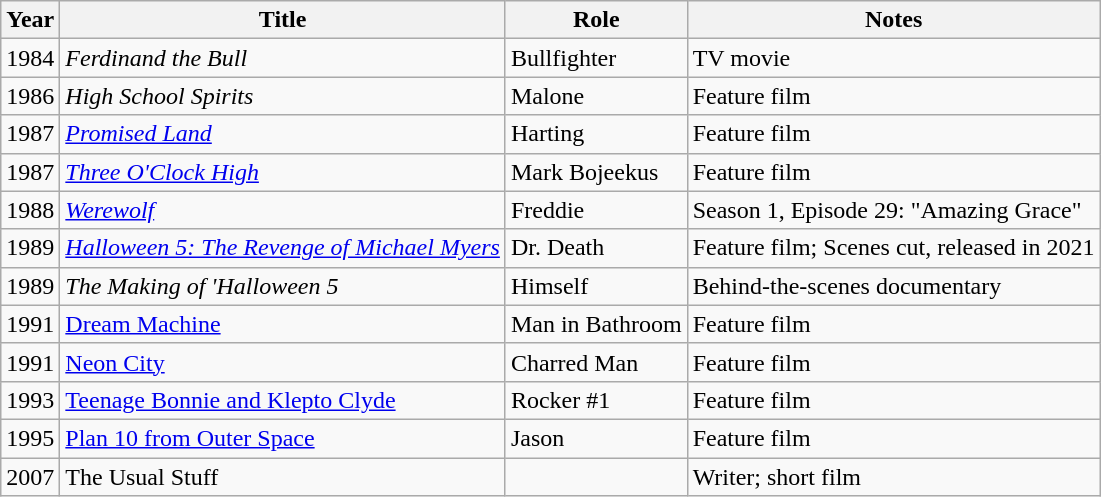<table class="wikitable">
<tr>
<th>Year</th>
<th>Title</th>
<th>Role</th>
<th class="unsortable">Notes</th>
</tr>
<tr>
<td>1984</td>
<td><em>Ferdinand the Bull</em></td>
<td>Bullfighter</td>
<td>TV movie</td>
</tr>
<tr>
<td>1986</td>
<td><em>High School Spirits</em></td>
<td>Malone</td>
<td>Feature film</td>
</tr>
<tr>
<td>1987</td>
<td><em><a href='#'>Promised Land</a></em></td>
<td>Harting</td>
<td>Feature film</td>
</tr>
<tr>
<td>1987</td>
<td><em><a href='#'>Three O'Clock High</a></em></td>
<td>Mark Bojeekus</td>
<td>Feature film</td>
</tr>
<tr>
<td>1988</td>
<td><em><a href='#'>Werewolf</a></em></td>
<td>Freddie</td>
<td>Season 1, Episode 29: "Amazing Grace"</td>
</tr>
<tr>
<td>1989</td>
<td><em><a href='#'>Halloween 5: The Revenge of Michael Myers</a></em></td>
<td>Dr. Death</td>
<td>Feature film; Scenes cut, released in 2021</td>
</tr>
<tr>
<td>1989</td>
<td><em>The Making of 'Halloween 5<strong></td>
<td>Himself</td>
<td>Behind-the-scenes documentary</td>
</tr>
<tr>
<td>1991</td>
<td></em><a href='#'>Dream Machine</a><em></td>
<td>Man in Bathroom</td>
<td>Feature film</td>
</tr>
<tr>
<td>1991</td>
<td></em><a href='#'>Neon City</a><em></td>
<td>Charred Man</td>
<td>Feature film</td>
</tr>
<tr>
<td>1993</td>
<td></em><a href='#'>Teenage Bonnie and Klepto Clyde</a><em></td>
<td>Rocker #1</td>
<td>Feature film</td>
</tr>
<tr>
<td>1995</td>
<td></em><a href='#'>Plan 10 from Outer Space</a><em></td>
<td>Jason</td>
<td>Feature film</td>
</tr>
<tr>
<td>2007</td>
<td></em>The Usual Stuff<em></td>
<td></td>
<td>Writer; short film</td>
</tr>
</table>
